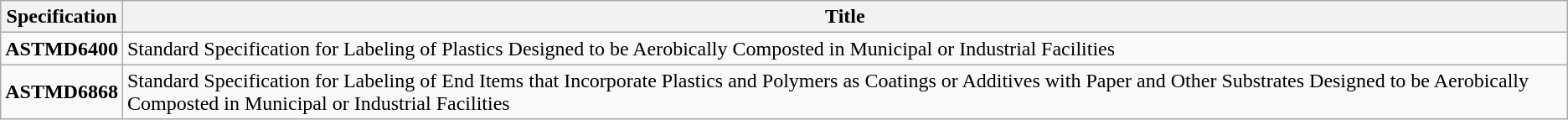<table class="wikitable">
<tr>
<th>Specification</th>
<th>Title</th>
</tr>
<tr>
<td><strong>ASTMD6400</strong></td>
<td>Standard Specification for Labeling of Plastics Designed to be Aerobically Composted in Municipal or Industrial Facilities</td>
</tr>
<tr>
<td><strong>ASTMD6868</strong></td>
<td>Standard Specification for Labeling of End Items that Incorporate Plastics and Polymers as Coatings or Additives with Paper and Other Substrates Designed to be Aerobically Composted in Municipal or Industrial Facilities</td>
</tr>
</table>
